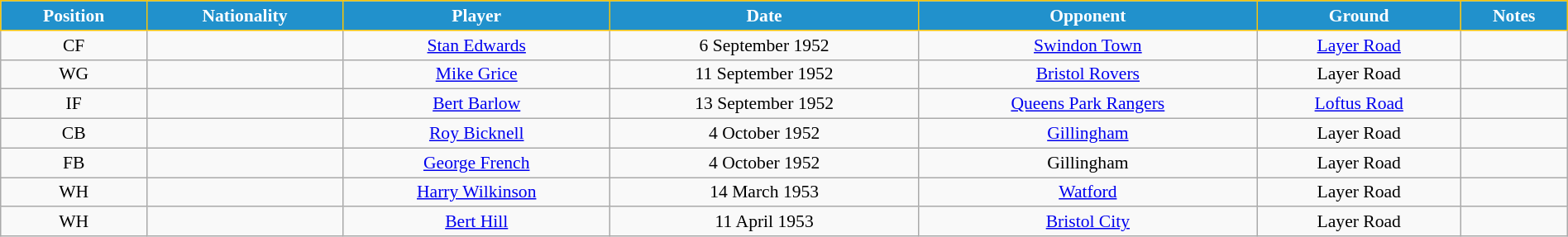<table class="wikitable" style="text-align:center; font-size:90%; width:100%;">
<tr>
<th style="background:#2191CC; color:white; border:1px solid #F7C408; text-align:center;">Position</th>
<th style="background:#2191CC; color:white; border:1px solid #F7C408; text-align:center;">Nationality</th>
<th style="background:#2191CC; color:white; border:1px solid #F7C408; text-align:center;">Player</th>
<th style="background:#2191CC; color:white; border:1px solid #F7C408; text-align:center;">Date</th>
<th style="background:#2191CC; color:white; border:1px solid #F7C408; text-align:center;">Opponent</th>
<th style="background:#2191CC; color:white; border:1px solid #F7C408; text-align:center;">Ground</th>
<th style="background:#2191CC; color:white; border:1px solid #F7C408; text-align:center;">Notes</th>
</tr>
<tr>
<td>CF</td>
<td></td>
<td><a href='#'>Stan Edwards</a></td>
<td>6 September 1952</td>
<td><a href='#'>Swindon Town</a></td>
<td><a href='#'>Layer Road</a></td>
<td></td>
</tr>
<tr>
<td>WG</td>
<td></td>
<td><a href='#'>Mike Grice</a></td>
<td>11 September 1952</td>
<td><a href='#'>Bristol Rovers</a></td>
<td>Layer Road</td>
<td></td>
</tr>
<tr>
<td>IF</td>
<td></td>
<td><a href='#'>Bert Barlow</a></td>
<td>13 September 1952</td>
<td><a href='#'>Queens Park Rangers</a></td>
<td><a href='#'>Loftus Road</a></td>
<td></td>
</tr>
<tr>
<td>CB</td>
<td></td>
<td><a href='#'>Roy Bicknell</a></td>
<td>4 October 1952</td>
<td><a href='#'>Gillingham</a></td>
<td>Layer Road</td>
<td></td>
</tr>
<tr>
<td>FB</td>
<td></td>
<td><a href='#'>George French</a></td>
<td>4 October 1952</td>
<td>Gillingham</td>
<td>Layer Road</td>
<td></td>
</tr>
<tr>
<td>WH</td>
<td></td>
<td><a href='#'>Harry Wilkinson</a></td>
<td>14 March 1953</td>
<td><a href='#'>Watford</a></td>
<td>Layer Road</td>
<td></td>
</tr>
<tr>
<td>WH</td>
<td></td>
<td><a href='#'>Bert Hill</a></td>
<td>11 April 1953</td>
<td><a href='#'>Bristol City</a></td>
<td>Layer Road</td>
<td></td>
</tr>
</table>
